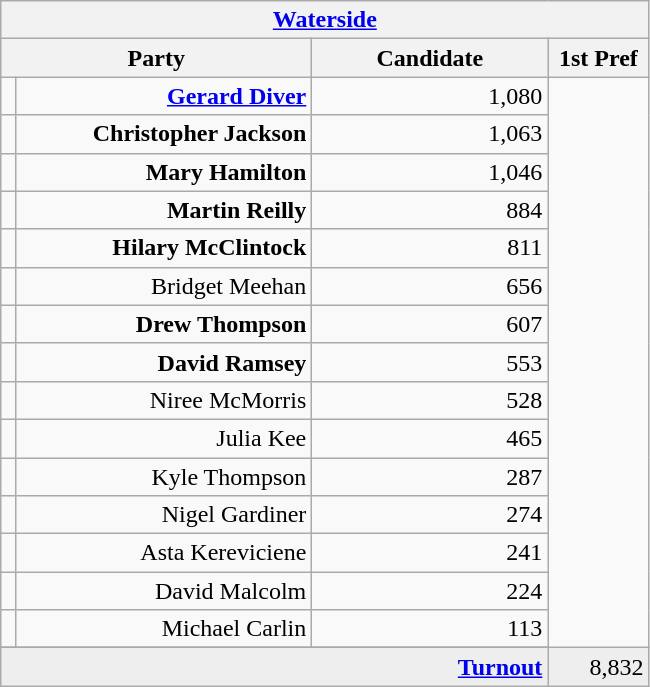<table class="wikitable">
<tr>
<th colspan="4" align="center"><a href='#'>Waterside</a></th>
</tr>
<tr>
<th colspan="2" align="center" width=200>Party</th>
<th width=150>Candidate</th>
<th width=60>1st Pref</th>
</tr>
<tr>
<td></td>
<td align="right"><strong><a href='#'>Gerard Diver</a></strong></td>
<td align="right">1,080</td>
</tr>
<tr>
<td></td>
<td align="right"><strong>Christopher Jackson</strong></td>
<td align="right">1,063</td>
</tr>
<tr>
<td></td>
<td align="right"><strong>Mary Hamilton</strong></td>
<td align="right">1,046</td>
</tr>
<tr>
<td></td>
<td align="right"><strong>Martin Reilly</strong></td>
<td align="right">884</td>
</tr>
<tr>
<td></td>
<td align="right"><strong>Hilary McClintock</strong></td>
<td align="right">811</td>
</tr>
<tr>
<td></td>
<td align="right">Bridget Meehan</td>
<td align="right">656</td>
</tr>
<tr>
<td></td>
<td align="right"><strong>Drew Thompson</strong></td>
<td align="right">607</td>
</tr>
<tr>
<td></td>
<td align="right"><strong>David Ramsey</strong></td>
<td align="right">553</td>
</tr>
<tr>
<td></td>
<td align="right">Niree McMorris</td>
<td align="right">528</td>
</tr>
<tr>
<td></td>
<td align="right">Julia Kee</td>
<td align="right">465</td>
</tr>
<tr>
<td></td>
<td align="right">Kyle Thompson</td>
<td align="right">287</td>
</tr>
<tr>
<td></td>
<td align="right">Nigel Gardiner</td>
<td align="right">274</td>
</tr>
<tr>
<td></td>
<td align="right">Asta Kereviciene</td>
<td align="right">241</td>
</tr>
<tr>
<td></td>
<td align="right">David Malcolm</td>
<td align="right">224</td>
</tr>
<tr>
<td></td>
<td align="right">Michael Carlin</td>
<td align="right">113</td>
</tr>
<tr>
</tr>
<tr bgcolor="EEEEEE">
<td colspan=3 align="right"><strong><a href='#'>Turnout</a></strong></td>
<td align="right">8,832</td>
</tr>
</table>
